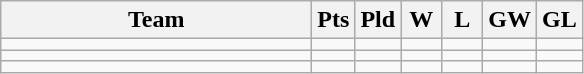<table class="wikitable" style="text-align:center">
<tr>
<th width=200>Team</th>
<th width=20>Pts</th>
<th width=20>Pld</th>
<th width=20>W</th>
<th width=20>L</th>
<th width=20>GW</th>
<th width=20>GL</th>
</tr>
<tr>
<td style="text-align:left;"></td>
<td></td>
<td></td>
<td></td>
<td></td>
<td></td>
<td></td>
</tr>
<tr>
<td style="text-align:left;"></td>
<td></td>
<td></td>
<td></td>
<td></td>
<td></td>
<td></td>
</tr>
<tr>
<td style="text-align:left;"></td>
<td></td>
<td></td>
<td></td>
<td></td>
<td></td>
<td></td>
</tr>
</table>
